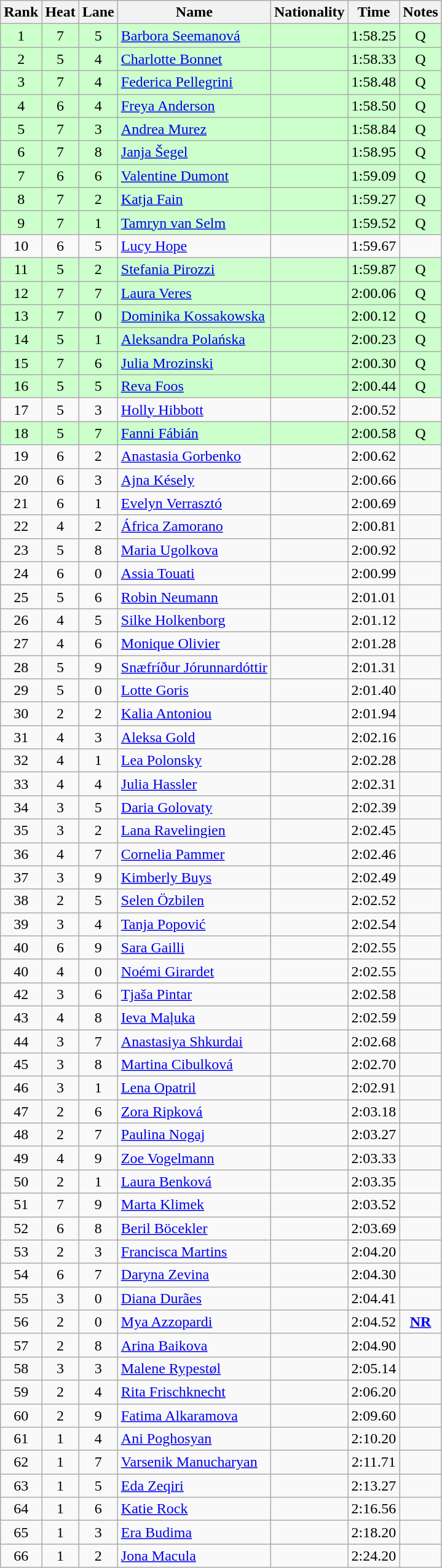<table class="wikitable sortable" style="text-align:center">
<tr>
<th>Rank</th>
<th>Heat</th>
<th>Lane</th>
<th>Name</th>
<th>Nationality</th>
<th>Time</th>
<th>Notes</th>
</tr>
<tr bgcolor=ccffcc>
<td>1</td>
<td>7</td>
<td>5</td>
<td align=left><a href='#'>Barbora Seemanová</a></td>
<td align=left></td>
<td>1:58.25</td>
<td>Q</td>
</tr>
<tr bgcolor=ccffcc>
<td>2</td>
<td>5</td>
<td>4</td>
<td align=left><a href='#'>Charlotte Bonnet</a></td>
<td align=left></td>
<td>1:58.33</td>
<td>Q</td>
</tr>
<tr bgcolor=ccffcc>
<td>3</td>
<td>7</td>
<td>4</td>
<td align=left><a href='#'>Federica Pellegrini</a></td>
<td align=left></td>
<td>1:58.48</td>
<td>Q</td>
</tr>
<tr bgcolor=ccffcc>
<td>4</td>
<td>6</td>
<td>4</td>
<td align=left><a href='#'>Freya Anderson</a></td>
<td align=left></td>
<td>1:58.50</td>
<td>Q</td>
</tr>
<tr bgcolor=ccffcc>
<td>5</td>
<td>7</td>
<td>3</td>
<td align=left><a href='#'>Andrea Murez</a></td>
<td align=left></td>
<td>1:58.84</td>
<td>Q</td>
</tr>
<tr bgcolor=ccffcc>
<td>6</td>
<td>7</td>
<td>8</td>
<td align=left><a href='#'>Janja Šegel</a></td>
<td align=left></td>
<td>1:58.95</td>
<td>Q</td>
</tr>
<tr bgcolor=ccffcc>
<td>7</td>
<td>6</td>
<td>6</td>
<td align=left><a href='#'>Valentine Dumont</a></td>
<td align=left></td>
<td>1:59.09</td>
<td>Q</td>
</tr>
<tr bgcolor=ccffcc>
<td>8</td>
<td>7</td>
<td>2</td>
<td align=left><a href='#'>Katja Fain</a></td>
<td align=left></td>
<td>1:59.27</td>
<td>Q</td>
</tr>
<tr bgcolor=ccffcc>
<td>9</td>
<td>7</td>
<td>1</td>
<td align=left><a href='#'>Tamryn van Selm</a></td>
<td align=left></td>
<td>1:59.52</td>
<td>Q</td>
</tr>
<tr>
<td>10</td>
<td>6</td>
<td>5</td>
<td align=left><a href='#'>Lucy Hope</a></td>
<td align=left></td>
<td>1:59.67</td>
<td></td>
</tr>
<tr bgcolor=ccffcc>
<td>11</td>
<td>5</td>
<td>2</td>
<td align=left><a href='#'>Stefania Pirozzi</a></td>
<td align=left></td>
<td>1:59.87</td>
<td>Q</td>
</tr>
<tr bgcolor=ccffcc>
<td>12</td>
<td>7</td>
<td>7</td>
<td align=left><a href='#'>Laura Veres</a></td>
<td align=left></td>
<td>2:00.06</td>
<td>Q</td>
</tr>
<tr bgcolor=ccffcc>
<td>13</td>
<td>7</td>
<td>0</td>
<td align=left><a href='#'>Dominika Kossakowska</a></td>
<td align=left></td>
<td>2:00.12</td>
<td>Q</td>
</tr>
<tr bgcolor=ccffcc>
<td>14</td>
<td>5</td>
<td>1</td>
<td align=left><a href='#'>Aleksandra Polańska</a></td>
<td align=left></td>
<td>2:00.23</td>
<td>Q</td>
</tr>
<tr bgcolor=ccffcc>
<td>15</td>
<td>7</td>
<td>6</td>
<td align=left><a href='#'>Julia Mrozinski</a></td>
<td align=left></td>
<td>2:00.30</td>
<td>Q</td>
</tr>
<tr bgcolor=ccffcc>
<td>16</td>
<td>5</td>
<td>5</td>
<td align=left><a href='#'>Reva Foos</a></td>
<td align=left></td>
<td>2:00.44</td>
<td>Q</td>
</tr>
<tr>
<td>17</td>
<td>5</td>
<td>3</td>
<td align=left><a href='#'>Holly Hibbott</a></td>
<td align=left></td>
<td>2:00.52</td>
<td></td>
</tr>
<tr bgcolor=ccffcc>
<td>18</td>
<td>5</td>
<td>7</td>
<td align=left><a href='#'>Fanni Fábián</a></td>
<td align=left></td>
<td>2:00.58</td>
<td>Q</td>
</tr>
<tr>
<td>19</td>
<td>6</td>
<td>2</td>
<td align=left><a href='#'>Anastasia Gorbenko</a></td>
<td align=left></td>
<td>2:00.62</td>
<td></td>
</tr>
<tr>
<td>20</td>
<td>6</td>
<td>3</td>
<td align=left><a href='#'>Ajna Késely</a></td>
<td align=left></td>
<td>2:00.66</td>
<td></td>
</tr>
<tr>
<td>21</td>
<td>6</td>
<td>1</td>
<td align=left><a href='#'>Evelyn Verrasztó</a></td>
<td align=left></td>
<td>2:00.69</td>
<td></td>
</tr>
<tr>
<td>22</td>
<td>4</td>
<td>2</td>
<td align=left><a href='#'>África Zamorano</a></td>
<td align=left></td>
<td>2:00.81</td>
<td></td>
</tr>
<tr>
<td>23</td>
<td>5</td>
<td>8</td>
<td align=left><a href='#'>Maria Ugolkova</a></td>
<td align=left></td>
<td>2:00.92</td>
<td></td>
</tr>
<tr>
<td>24</td>
<td>6</td>
<td>0</td>
<td align=left><a href='#'>Assia Touati</a></td>
<td align=left></td>
<td>2:00.99</td>
<td></td>
</tr>
<tr>
<td>25</td>
<td>5</td>
<td>6</td>
<td align=left><a href='#'>Robin Neumann</a></td>
<td align=left></td>
<td>2:01.01</td>
<td></td>
</tr>
<tr>
<td>26</td>
<td>4</td>
<td>5</td>
<td align=left><a href='#'>Silke Holkenborg</a></td>
<td align=left></td>
<td>2:01.12</td>
<td></td>
</tr>
<tr>
<td>27</td>
<td>4</td>
<td>6</td>
<td align=left><a href='#'>Monique Olivier</a></td>
<td align=left></td>
<td>2:01.28</td>
<td></td>
</tr>
<tr>
<td>28</td>
<td>5</td>
<td>9</td>
<td align=left><a href='#'>Snæfríður Jórunnardóttir</a></td>
<td align=left></td>
<td>2:01.31</td>
<td></td>
</tr>
<tr>
<td>29</td>
<td>5</td>
<td>0</td>
<td align=left><a href='#'>Lotte Goris</a></td>
<td align=left></td>
<td>2:01.40</td>
<td></td>
</tr>
<tr>
<td>30</td>
<td>2</td>
<td>2</td>
<td align=left><a href='#'>Kalia Antoniou</a></td>
<td align=left></td>
<td>2:01.94</td>
<td></td>
</tr>
<tr>
<td>31</td>
<td>4</td>
<td>3</td>
<td align=left><a href='#'>Aleksa Gold</a></td>
<td align=left></td>
<td>2:02.16</td>
<td></td>
</tr>
<tr>
<td>32</td>
<td>4</td>
<td>1</td>
<td align=left><a href='#'>Lea Polonsky</a></td>
<td align=left></td>
<td>2:02.28</td>
<td></td>
</tr>
<tr>
<td>33</td>
<td>4</td>
<td>4</td>
<td align=left><a href='#'>Julia Hassler</a></td>
<td align=left></td>
<td>2:02.31</td>
<td></td>
</tr>
<tr>
<td>34</td>
<td>3</td>
<td>5</td>
<td align=left><a href='#'>Daria Golovaty</a></td>
<td align=left></td>
<td>2:02.39</td>
<td></td>
</tr>
<tr>
<td>35</td>
<td>3</td>
<td>2</td>
<td align=left><a href='#'>Lana Ravelingien</a></td>
<td align=left></td>
<td>2:02.45</td>
<td></td>
</tr>
<tr>
<td>36</td>
<td>4</td>
<td>7</td>
<td align=left><a href='#'>Cornelia Pammer</a></td>
<td align=left></td>
<td>2:02.46</td>
<td></td>
</tr>
<tr>
<td>37</td>
<td>3</td>
<td>9</td>
<td align=left><a href='#'>Kimberly Buys</a></td>
<td align=left></td>
<td>2:02.49</td>
<td></td>
</tr>
<tr>
<td>38</td>
<td>2</td>
<td>5</td>
<td align=left><a href='#'>Selen Özbilen</a></td>
<td align=left></td>
<td>2:02.52</td>
<td></td>
</tr>
<tr>
<td>39</td>
<td>3</td>
<td>4</td>
<td align=left><a href='#'>Tanja Popović</a></td>
<td align=left></td>
<td>2:02.54</td>
<td></td>
</tr>
<tr>
<td>40</td>
<td>6</td>
<td>9</td>
<td align=left><a href='#'>Sara Gailli</a></td>
<td align=left></td>
<td>2:02.55</td>
<td></td>
</tr>
<tr>
<td>40</td>
<td>4</td>
<td>0</td>
<td align=left><a href='#'>Noémi Girardet</a></td>
<td align=left></td>
<td>2:02.55</td>
<td></td>
</tr>
<tr>
<td>42</td>
<td>3</td>
<td>6</td>
<td align=left><a href='#'>Tjaša Pintar</a></td>
<td align=left></td>
<td>2:02.58</td>
<td></td>
</tr>
<tr>
<td>43</td>
<td>4</td>
<td>8</td>
<td align=left><a href='#'>Ieva Maļuka</a></td>
<td align=left></td>
<td>2:02.59</td>
<td></td>
</tr>
<tr>
<td>44</td>
<td>3</td>
<td>7</td>
<td align=left><a href='#'>Anastasiya Shkurdai</a></td>
<td align=left></td>
<td>2:02.68</td>
<td></td>
</tr>
<tr>
<td>45</td>
<td>3</td>
<td>8</td>
<td align=left><a href='#'>Martina Cibulková</a></td>
<td align=left></td>
<td>2:02.70</td>
<td></td>
</tr>
<tr>
<td>46</td>
<td>3</td>
<td>1</td>
<td align=left><a href='#'>Lena Opatril</a></td>
<td align=left></td>
<td>2:02.91</td>
<td></td>
</tr>
<tr>
<td>47</td>
<td>2</td>
<td>6</td>
<td align=left><a href='#'>Zora Ripková</a></td>
<td align=left></td>
<td>2:03.18</td>
<td></td>
</tr>
<tr>
<td>48</td>
<td>2</td>
<td>7</td>
<td align=left><a href='#'>Paulina Nogaj</a></td>
<td align=left></td>
<td>2:03.27</td>
<td></td>
</tr>
<tr>
<td>49</td>
<td>4</td>
<td>9</td>
<td align=left><a href='#'>Zoe Vogelmann</a></td>
<td align=left></td>
<td>2:03.33</td>
<td></td>
</tr>
<tr>
<td>50</td>
<td>2</td>
<td>1</td>
<td align=left><a href='#'>Laura Benková</a></td>
<td align=left></td>
<td>2:03.35</td>
<td></td>
</tr>
<tr>
<td>51</td>
<td>7</td>
<td>9</td>
<td align=left><a href='#'>Marta Klimek</a></td>
<td align=left></td>
<td>2:03.52</td>
<td></td>
</tr>
<tr>
<td>52</td>
<td>6</td>
<td>8</td>
<td align=left><a href='#'>Beril Böcekler</a></td>
<td align=left></td>
<td>2:03.69</td>
<td></td>
</tr>
<tr>
<td>53</td>
<td>2</td>
<td>3</td>
<td align=left><a href='#'>Francisca Martins</a></td>
<td align=left></td>
<td>2:04.20</td>
<td></td>
</tr>
<tr>
<td>54</td>
<td>6</td>
<td>7</td>
<td align=left><a href='#'>Daryna Zevina</a></td>
<td align=left></td>
<td>2:04.30</td>
<td></td>
</tr>
<tr>
<td>55</td>
<td>3</td>
<td>0</td>
<td align=left><a href='#'>Diana Durães</a></td>
<td align=left></td>
<td>2:04.41</td>
<td></td>
</tr>
<tr>
<td>56</td>
<td>2</td>
<td>0</td>
<td align=left><a href='#'>Mya Azzopardi</a></td>
<td align=left></td>
<td>2:04.52</td>
<td><strong><a href='#'>NR</a></strong></td>
</tr>
<tr>
<td>57</td>
<td>2</td>
<td>8</td>
<td align=left><a href='#'>Arina Baikova</a></td>
<td align=left></td>
<td>2:04.90</td>
<td></td>
</tr>
<tr>
<td>58</td>
<td>3</td>
<td>3</td>
<td align=left><a href='#'>Malene Rypestøl</a></td>
<td align=left></td>
<td>2:05.14</td>
<td></td>
</tr>
<tr>
<td>59</td>
<td>2</td>
<td>4</td>
<td align=left><a href='#'>Rita Frischknecht</a></td>
<td align=left></td>
<td>2:06.20</td>
<td></td>
</tr>
<tr>
<td>60</td>
<td>2</td>
<td>9</td>
<td align=left><a href='#'>Fatima Alkaramova</a></td>
<td align=left></td>
<td>2:09.60</td>
<td></td>
</tr>
<tr>
<td>61</td>
<td>1</td>
<td>4</td>
<td align=left><a href='#'>Ani Poghosyan</a></td>
<td align=left></td>
<td>2:10.20</td>
<td></td>
</tr>
<tr>
<td>62</td>
<td>1</td>
<td>7</td>
<td align=left><a href='#'>Varsenik Manucharyan</a></td>
<td align=left></td>
<td>2:11.71</td>
<td></td>
</tr>
<tr>
<td>63</td>
<td>1</td>
<td>5</td>
<td align=left><a href='#'>Eda Zeqiri</a></td>
<td align=left></td>
<td>2:13.27</td>
<td></td>
</tr>
<tr>
<td>64</td>
<td>1</td>
<td>6</td>
<td align=left><a href='#'>Katie Rock</a></td>
<td align=left></td>
<td>2:16.56</td>
<td></td>
</tr>
<tr>
<td>65</td>
<td>1</td>
<td>3</td>
<td align=left><a href='#'>Era Budima</a></td>
<td align=left></td>
<td>2:18.20</td>
<td></td>
</tr>
<tr>
<td>66</td>
<td>1</td>
<td>2</td>
<td align=left><a href='#'>Jona Macula</a></td>
<td align=left></td>
<td>2:24.20</td>
<td></td>
</tr>
</table>
